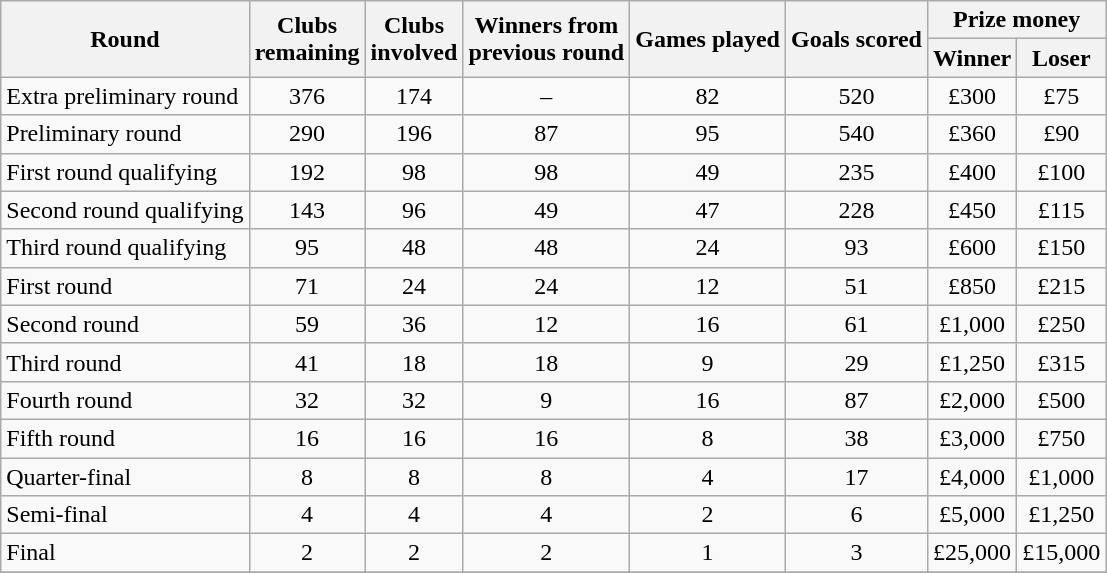<table class="wikitable" style="text-align:center;">
<tr>
<th rowspan = 2>Round</th>
<th rowspan = 2>Clubs<br>remaining</th>
<th rowspan = 2>Clubs<br>involved</th>
<th rowspan = 2>Winners from<br>previous round</th>
<th rowspan = 2>Games played</th>
<th rowspan = 2>Goals scored</th>
<th colspan = 2>Prize money</th>
</tr>
<tr>
<th>Winner</th>
<th>Loser</th>
</tr>
<tr>
<td style="text-align:left;">Extra preliminary round</td>
<td>376</td>
<td>174</td>
<td>–</td>
<td>82</td>
<td>520</td>
<td>£300</td>
<td>£75</td>
</tr>
<tr>
<td style="text-align:left;">Preliminary round</td>
<td>290</td>
<td>196</td>
<td>87</td>
<td>95</td>
<td>540</td>
<td>£360</td>
<td>£90</td>
</tr>
<tr>
<td style="text-align:left;">First round qualifying</td>
<td>192</td>
<td>98</td>
<td>98</td>
<td>49</td>
<td>235</td>
<td>£400</td>
<td>£100</td>
</tr>
<tr>
<td style="text-align:left;">Second round qualifying</td>
<td>143</td>
<td>96</td>
<td>49</td>
<td>47</td>
<td>228</td>
<td>£450</td>
<td>£115</td>
</tr>
<tr>
<td style="text-align:left;">Third round qualifying</td>
<td>95</td>
<td>48</td>
<td>48</td>
<td>24</td>
<td>93</td>
<td>£600</td>
<td>£150</td>
</tr>
<tr>
<td style="text-align:left;">First round</td>
<td>71</td>
<td>24</td>
<td>24</td>
<td>12</td>
<td>51</td>
<td>£850</td>
<td>£215</td>
</tr>
<tr>
<td style="text-align:left;">Second round</td>
<td>59</td>
<td>36</td>
<td>12</td>
<td>16</td>
<td>61</td>
<td>£1,000</td>
<td>£250</td>
</tr>
<tr>
<td style="text-align:left;">Third round</td>
<td>41</td>
<td>18</td>
<td>18</td>
<td>9</td>
<td>29</td>
<td>£1,250</td>
<td>£315</td>
</tr>
<tr>
<td style="text-align:left;">Fourth round</td>
<td>32</td>
<td>32</td>
<td>9</td>
<td>16</td>
<td>87</td>
<td>£2,000</td>
<td>£500</td>
</tr>
<tr>
<td style="text-align:left;">Fifth round</td>
<td>16</td>
<td>16</td>
<td>16</td>
<td>8</td>
<td>38</td>
<td>£3,000</td>
<td>£750</td>
</tr>
<tr>
<td style="text-align:left;">Quarter-final</td>
<td>8</td>
<td>8</td>
<td>8</td>
<td>4</td>
<td>17</td>
<td>£4,000</td>
<td>£1,000</td>
</tr>
<tr>
<td style="text-align:left;">Semi-final</td>
<td>4</td>
<td>4</td>
<td>4</td>
<td>2</td>
<td>6</td>
<td>£5,000</td>
<td>£1,250</td>
</tr>
<tr>
<td style="text-align:left;">Final</td>
<td>2</td>
<td>2</td>
<td>2</td>
<td>1</td>
<td>3</td>
<td>£25,000</td>
<td>£15,000</td>
</tr>
<tr>
</tr>
</table>
